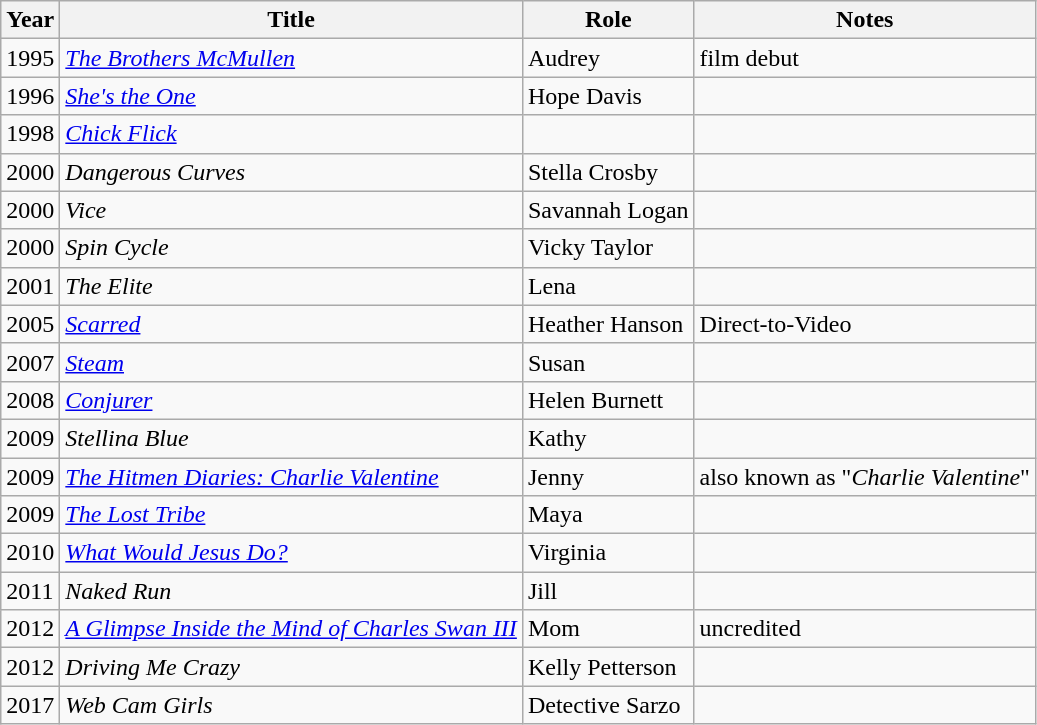<table class="wikitable sortable">
<tr>
<th>Year</th>
<th>Title</th>
<th>Role</th>
<th class=unsortable>Notes</th>
</tr>
<tr>
<td>1995</td>
<td><em><a href='#'>The Brothers McMullen</a></em></td>
<td>Audrey</td>
<td>film debut</td>
</tr>
<tr>
<td>1996</td>
<td><em><a href='#'>She's the One</a></em></td>
<td>Hope Davis</td>
<td></td>
</tr>
<tr>
<td>1998</td>
<td><em><a href='#'>Chick Flick</a></em></td>
<td></td>
<td></td>
</tr>
<tr>
<td>2000</td>
<td><em>Dangerous Curves</em></td>
<td>Stella Crosby</td>
<td></td>
</tr>
<tr>
<td>2000</td>
<td><em>Vice</em></td>
<td>Savannah Logan</td>
<td></td>
</tr>
<tr>
<td>2000</td>
<td><em>Spin Cycle</em></td>
<td>Vicky Taylor</td>
<td></td>
</tr>
<tr>
<td>2001</td>
<td><em>The Elite</em></td>
<td>Lena</td>
<td></td>
</tr>
<tr>
<td>2005</td>
<td><em><a href='#'>Scarred</a></em></td>
<td>Heather Hanson</td>
<td>Direct-to-Video</td>
</tr>
<tr>
<td>2007</td>
<td><em><a href='#'>Steam</a></em></td>
<td>Susan</td>
<td></td>
</tr>
<tr>
<td>2008</td>
<td><em><a href='#'>Conjurer</a></em></td>
<td>Helen Burnett</td>
<td></td>
</tr>
<tr>
<td>2009</td>
<td><em>Stellina Blue</em></td>
<td>Kathy</td>
<td></td>
</tr>
<tr>
<td>2009</td>
<td><em><a href='#'>The Hitmen Diaries: Charlie Valentine</a></em></td>
<td>Jenny</td>
<td>also known as "<em>Charlie Valentine</em>"</td>
</tr>
<tr>
<td>2009</td>
<td><em><a href='#'>The Lost Tribe</a></em></td>
<td>Maya</td>
<td></td>
</tr>
<tr>
<td>2010</td>
<td><em><a href='#'>What Would Jesus Do?</a></em></td>
<td>Virginia</td>
<td></td>
</tr>
<tr>
<td>2011</td>
<td><em>Naked Run</em></td>
<td>Jill</td>
<td></td>
</tr>
<tr>
<td>2012</td>
<td><em><a href='#'>A Glimpse Inside the Mind of Charles Swan III</a></em></td>
<td>Mom</td>
<td>uncredited</td>
</tr>
<tr>
<td>2012</td>
<td><em>Driving Me Crazy</em></td>
<td>Kelly Petterson</td>
<td></td>
</tr>
<tr>
<td>2017</td>
<td><em>Web Cam Girls</em></td>
<td>Detective Sarzo</td>
<td></td>
</tr>
</table>
